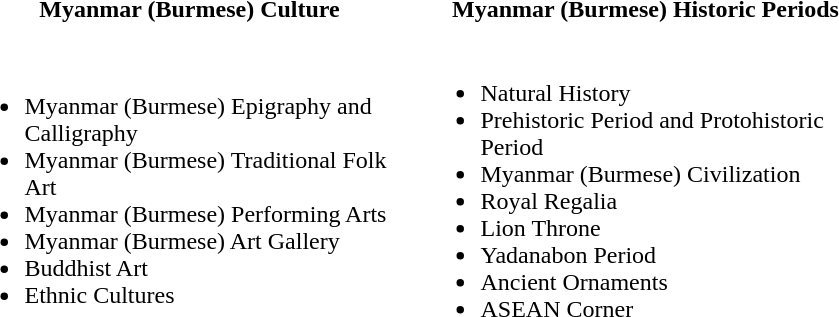<table>
<tr>
<th width="300">Myanmar (Burmese) Culture</th>
<th width="300">Myanmar (Burmese) Historic Periods</th>
</tr>
<tr>
<td><br><ul><li>Myanmar (Burmese) Epigraphy and Calligraphy</li><li>Myanmar (Burmese) Traditional Folk Art</li><li>Myanmar (Burmese) Performing Arts</li><li>Myanmar (Burmese) Art Gallery</li><li>Buddhist Art</li><li>Ethnic Cultures</li></ul></td>
<td><br><ul><li>Natural History</li><li>Prehistoric Period and Protohistoric Period</li><li>Myanmar (Burmese) Civilization</li><li>Royal Regalia</li><li>Lion Throne</li><li>Yadanabon Period</li><li>Ancient Ornaments</li><li>ASEAN Corner</li></ul></td>
</tr>
</table>
